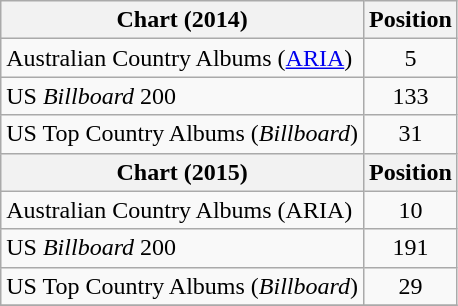<table class="wikitable sortable">
<tr>
<th>Chart (2014)</th>
<th>Position</th>
</tr>
<tr>
<td>Australian Country Albums (<a href='#'>ARIA</a>)</td>
<td style="text-align:center;">5</td>
</tr>
<tr>
<td>US <em>Billboard</em> 200</td>
<td style="text-align:center;">133</td>
</tr>
<tr>
<td>US Top Country Albums (<em>Billboard</em>)</td>
<td style="text-align:center;">31</td>
</tr>
<tr>
<th>Chart (2015)</th>
<th>Position</th>
</tr>
<tr>
<td>Australian Country Albums (ARIA)</td>
<td style="text-align:center;">10</td>
</tr>
<tr>
<td>US <em>Billboard</em> 200</td>
<td style="text-align:center;">191</td>
</tr>
<tr>
<td>US Top Country Albums (<em>Billboard</em>)</td>
<td style="text-align:center;">29</td>
</tr>
<tr>
</tr>
</table>
